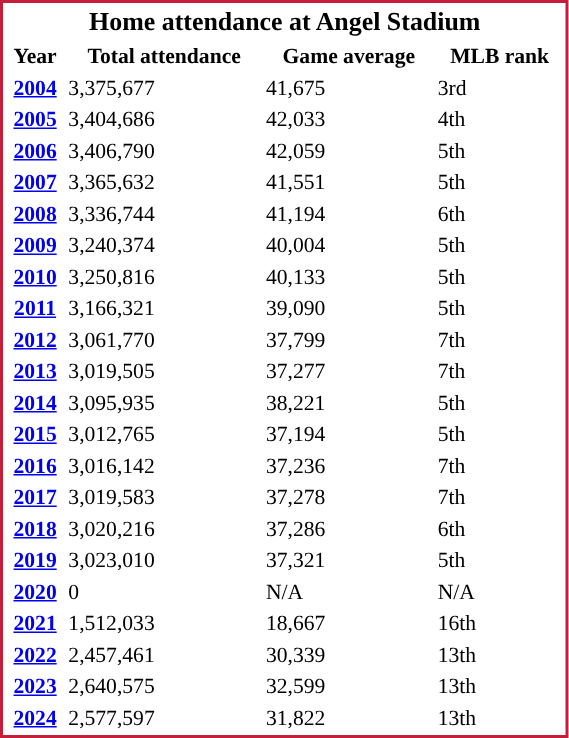<table class="sortable defaultcenter col2right col3right" cellpadding="1" style="width:30%; font-size:90%; border:2px solid #C41E3A; margin-left:3.5%; margin-top:2%;">
<tr style="text-align:center; font-size:larger;">
<th colspan=5>Home attendance at Angel Stadium</th>
</tr>
<tr>
<th scope="col">Year</th>
<th scope="col">Total attendance</th>
<th scope="col">Game average</th>
<th scope="col">MLB rank</th>
</tr>
<tr>
<th scope="row"><a href='#'>2004</a></th>
<td>3,375,677</td>
<td>41,675</td>
<td>3rd</td>
</tr>
<tr>
<th scope="row"><a href='#'>2005</a></th>
<td>3,404,686</td>
<td>42,033</td>
<td>4th</td>
</tr>
<tr>
<th scope="row"><a href='#'>2006</a></th>
<td>3,406,790</td>
<td>42,059</td>
<td>5th</td>
</tr>
<tr>
<th scope="row"><a href='#'>2007</a></th>
<td>3,365,632</td>
<td>41,551</td>
<td>5th</td>
</tr>
<tr>
<th scope="row"><a href='#'>2008</a></th>
<td>3,336,744</td>
<td>41,194</td>
<td>6th</td>
</tr>
<tr>
<th scope="row"><a href='#'>2009</a></th>
<td>3,240,374</td>
<td>40,004</td>
<td>5th</td>
</tr>
<tr>
<th scope="row"><a href='#'>2010</a></th>
<td>3,250,816</td>
<td>40,133</td>
<td>5th</td>
</tr>
<tr>
<th scope="row"><a href='#'>2011</a></th>
<td>3,166,321</td>
<td>39,090</td>
<td>5th</td>
</tr>
<tr>
<th scope="row"><a href='#'>2012</a></th>
<td>3,061,770</td>
<td>37,799</td>
<td>7th</td>
</tr>
<tr>
<th scope="row"><a href='#'>2013</a></th>
<td>3,019,505</td>
<td>37,277</td>
<td>7th</td>
</tr>
<tr>
<th scope="row"><a href='#'>2014</a></th>
<td>3,095,935</td>
<td>38,221</td>
<td>5th</td>
</tr>
<tr>
<th scope="row"><a href='#'>2015</a></th>
<td>3,012,765</td>
<td>37,194</td>
<td>5th</td>
</tr>
<tr>
<th scope="row"><a href='#'>2016</a></th>
<td>3,016,142</td>
<td>37,236</td>
<td>7th</td>
</tr>
<tr>
<th scope="row"><a href='#'>2017</a></th>
<td>3,019,583</td>
<td>37,278</td>
<td>7th</td>
</tr>
<tr>
<th scope="row"><a href='#'>2018</a></th>
<td>3,020,216</td>
<td>37,286</td>
<td>6th</td>
</tr>
<tr>
<th scope="row"><a href='#'>2019</a></th>
<td>3,023,010</td>
<td>37,321</td>
<td>5th</td>
</tr>
<tr>
<th scope="row"><a href='#'>2020</a></th>
<td>0</td>
<td>N/A</td>
<td>N/A</td>
</tr>
<tr>
<th scope="row"><a href='#'>2021</a></th>
<td>1,512,033</td>
<td>18,667</td>
<td>16th</td>
</tr>
<tr>
<th scope="row"><a href='#'>2022</a></th>
<td>2,457,461</td>
<td>30,339</td>
<td>13th</td>
</tr>
<tr>
<th scope="row"><a href='#'>2023</a></th>
<td>2,640,575</td>
<td>32,599</td>
<td>13th</td>
</tr>
<tr>
<th scope="row"><a href='#'>2024</a></th>
<td>2,577,597</td>
<td>31,822</td>
<td>13th</td>
</tr>
</table>
